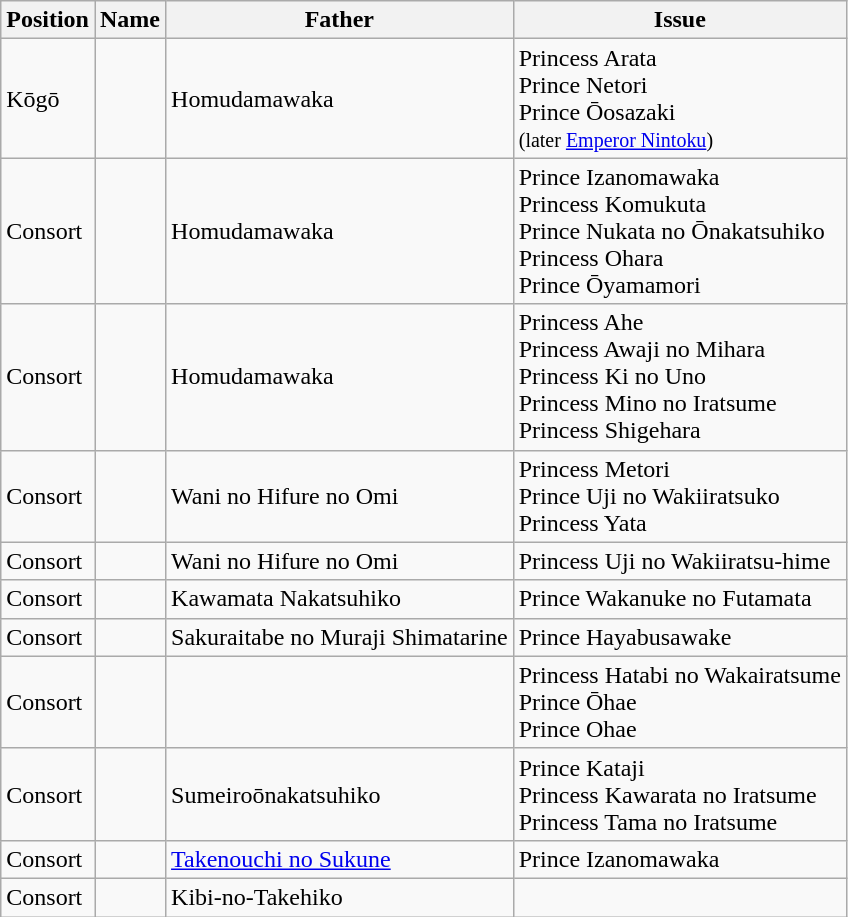<table class="wikitable sortable">
<tr>
<th>Position</th>
<th>Name</th>
<th>Father</th>
<th class="unsortable">Issue</th>
</tr>
<tr>
<td>Kōgō</td>
<td></td>
<td>Homudamawaka</td>
<td>Princess Arata<br>Prince Netori<br>Prince Ōosazaki<br><small>(later <a href='#'>Emperor Nintoku</a>)</small></td>
</tr>
<tr>
<td>Consort</td>
<td></td>
<td>Homudamawaka</td>
<td>Prince Izanomawaka<br>Princess Komukuta<br>Prince Nukata no Ōnakatsuhiko<br>Princess Ohara<br>Prince Ōyamamori</td>
</tr>
<tr>
<td>Consort</td>
<td></td>
<td>Homudamawaka</td>
<td>Princess Ahe<br>Princess Awaji no Mihara<br>Princess Ki no Uno<br>Princess Mino no Iratsume<br>Princess Shigehara</td>
</tr>
<tr>
<td>Consort</td>
<td></td>
<td>Wani no Hifure no Omi</td>
<td>Princess Metori<br>Prince Uji no Wakiiratsuko<br>Princess Yata</td>
</tr>
<tr>
<td>Consort</td>
<td></td>
<td>Wani no Hifure no Omi</td>
<td>Princess Uji no Wakiiratsu-hime</td>
</tr>
<tr>
<td>Consort</td>
<td></td>
<td>Kawamata Nakatsuhiko</td>
<td>Prince Wakanuke no Futamata</td>
</tr>
<tr>
<td>Consort</td>
<td></td>
<td>Sakuraitabe no Muraji Shimatarine</td>
<td>Prince Hayabusawake</td>
</tr>
<tr>
<td>Consort</td>
<td></td>
<td></td>
<td>Princess Hatabi no Wakairatsume<br>Prince Ōhae<br>Prince Ohae</td>
</tr>
<tr>
<td>Consort</td>
<td></td>
<td>Sumeiroōnakatsuhiko</td>
<td>Prince Kataji<br>Princess Kawarata no Iratsume<br>Princess Tama no Iratsume</td>
</tr>
<tr>
<td>Consort</td>
<td></td>
<td><a href='#'>Takenouchi no Sukune</a></td>
<td>Prince Izanomawaka</td>
</tr>
<tr>
<td>Consort</td>
<td></td>
<td>Kibi-no-Takehiko</td>
<td></td>
</tr>
</table>
